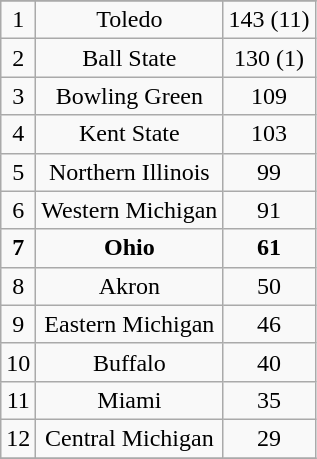<table class="wikitable" border="1">
<tr align=center>
</tr>
<tr align="center">
<td>1</td>
<td>Toledo</td>
<td>143 (11)</td>
</tr>
<tr align="center">
<td>2</td>
<td>Ball State</td>
<td>130 (1)</td>
</tr>
<tr align="center">
<td>3</td>
<td>Bowling Green</td>
<td>109</td>
</tr>
<tr align="center">
<td>4</td>
<td>Kent State</td>
<td>103</td>
</tr>
<tr align="center">
<td>5</td>
<td>Northern Illinois</td>
<td>99</td>
</tr>
<tr align="center">
<td>6</td>
<td>Western Michigan</td>
<td>91</td>
</tr>
<tr align="center">
<td><strong>7</strong></td>
<td><strong>Ohio</strong></td>
<td><strong>61</strong></td>
</tr>
<tr align="center">
<td>8</td>
<td>Akron</td>
<td>50</td>
</tr>
<tr align="center">
<td>9</td>
<td>Eastern Michigan</td>
<td>46</td>
</tr>
<tr align="center">
<td>10</td>
<td>Buffalo</td>
<td>40</td>
</tr>
<tr align="center">
<td>11</td>
<td>Miami</td>
<td>35</td>
</tr>
<tr align="center">
<td>12</td>
<td>Central Michigan</td>
<td>29</td>
</tr>
<tr align="center">
</tr>
</table>
